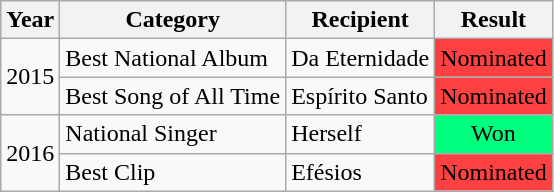<table class="wikitable">
<tr>
<th>Year</th>
<th>Category</th>
<th>Recipient</th>
<th>Result</th>
</tr>
<tr>
<td rowspan="2">2015</td>
<td>Best National Album</td>
<td>Da Eternidade</td>
<td style="background: #FF4040" align="center" class="table-yes2">Nominated</td>
</tr>
<tr>
<td>Best Song of All Time</td>
<td>Espírito Santo</td>
<td style="background: #FF4040" align="center" class="table-yes2">Nominated</td>
</tr>
<tr>
<td rowspan="2">2016</td>
<td>National Singer</td>
<td>Herself</td>
<td style="background: #00FF7F" align="center" class="table-yes2">Won</td>
</tr>
<tr>
<td>Best Clip</td>
<td>Efésios</td>
<td style="background: #FF4040" align="center" class="table-yes2">Nominated</td>
</tr>
</table>
